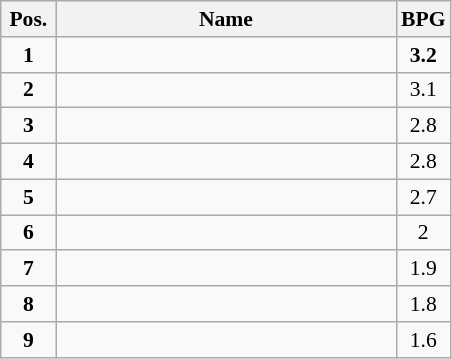<table class="wikitable" style="text-align:center; font-size:90%;">
<tr>
<th width=30px>Pos.</th>
<th width=220px>Name</th>
<th width=20px>BPG</th>
</tr>
<tr>
<td><strong>1</strong></td>
<td align=left><strong></strong></td>
<td><strong>3.2</strong></td>
</tr>
<tr>
<td><strong>2</strong></td>
<td align=left></td>
<td>3.1</td>
</tr>
<tr>
<td><strong>3</strong></td>
<td align=left></td>
<td>2.8</td>
</tr>
<tr>
<td><strong>4</strong></td>
<td align=left></td>
<td>2.8</td>
</tr>
<tr>
<td><strong>5</strong></td>
<td align=left></td>
<td>2.7</td>
</tr>
<tr>
<td><strong>6</strong></td>
<td align=left></td>
<td>2</td>
</tr>
<tr>
<td><strong>7</strong></td>
<td align=left></td>
<td>1.9</td>
</tr>
<tr>
<td><strong>8</strong></td>
<td align=left></td>
<td>1.8</td>
</tr>
<tr>
<td><strong>9</strong></td>
<td align=left></td>
<td>1.6</td>
</tr>
</table>
